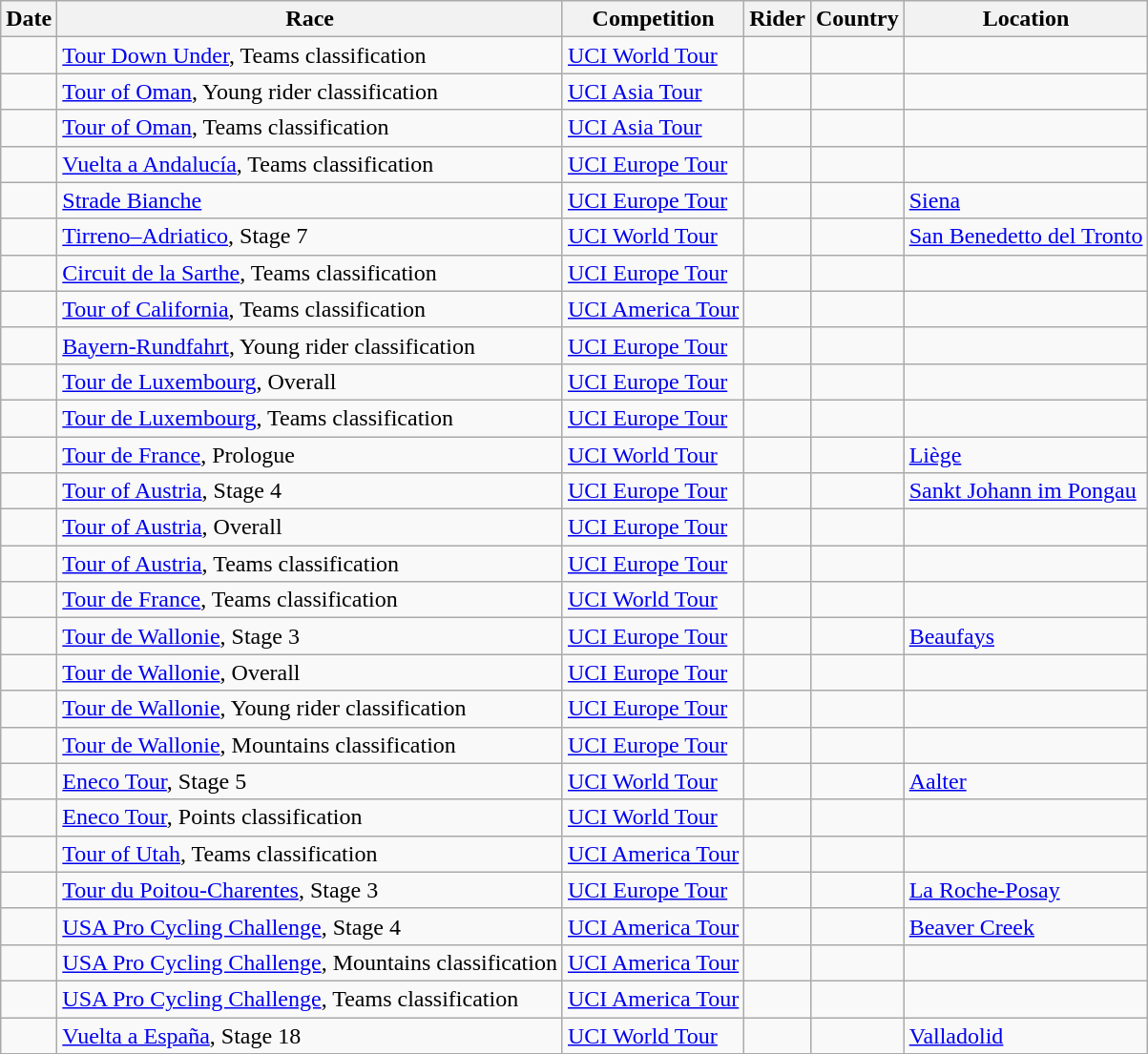<table class="wikitable sortable">
<tr>
<th>Date</th>
<th>Race</th>
<th>Competition</th>
<th>Rider</th>
<th>Country</th>
<th>Location</th>
</tr>
<tr>
<td></td>
<td><a href='#'>Tour Down Under</a>, Teams classification</td>
<td><a href='#'>UCI World Tour</a></td>
<td align="center"></td>
<td></td>
<td></td>
</tr>
<tr>
<td></td>
<td><a href='#'>Tour of Oman</a>, Young rider classification</td>
<td><a href='#'>UCI Asia Tour</a></td>
<td></td>
<td></td>
<td></td>
</tr>
<tr>
<td></td>
<td><a href='#'>Tour of Oman</a>, Teams classification</td>
<td><a href='#'>UCI Asia Tour</a></td>
<td align="center"></td>
<td></td>
<td></td>
</tr>
<tr>
<td></td>
<td><a href='#'>Vuelta a Andalucía</a>, Teams classification</td>
<td><a href='#'>UCI Europe Tour</a></td>
<td align="center"></td>
<td></td>
<td></td>
</tr>
<tr>
<td></td>
<td><a href='#'>Strade Bianche</a></td>
<td><a href='#'>UCI Europe Tour</a></td>
<td></td>
<td></td>
<td><a href='#'>Siena</a></td>
</tr>
<tr>
<td></td>
<td><a href='#'>Tirreno–Adriatico</a>, Stage 7</td>
<td><a href='#'>UCI World Tour</a></td>
<td></td>
<td></td>
<td><a href='#'>San Benedetto del Tronto</a></td>
</tr>
<tr>
<td></td>
<td><a href='#'>Circuit de la Sarthe</a>, Teams classification</td>
<td><a href='#'>UCI Europe Tour</a></td>
<td align="center"></td>
<td></td>
<td></td>
</tr>
<tr>
<td></td>
<td><a href='#'>Tour of California</a>, Teams classification</td>
<td><a href='#'>UCI America Tour</a></td>
<td align="center"></td>
<td></td>
<td></td>
</tr>
<tr>
<td></td>
<td><a href='#'>Bayern-Rundfahrt</a>, Young rider classification</td>
<td><a href='#'>UCI Europe Tour</a></td>
<td></td>
<td></td>
<td></td>
</tr>
<tr>
<td></td>
<td><a href='#'>Tour de Luxembourg</a>, Overall</td>
<td><a href='#'>UCI Europe Tour</a></td>
<td></td>
<td></td>
<td></td>
</tr>
<tr>
<td></td>
<td><a href='#'>Tour de Luxembourg</a>, Teams classification</td>
<td><a href='#'>UCI Europe Tour</a></td>
<td align="center"></td>
<td></td>
<td></td>
</tr>
<tr>
<td></td>
<td><a href='#'>Tour de France</a>, Prologue</td>
<td><a href='#'>UCI World Tour</a></td>
<td></td>
<td></td>
<td><a href='#'>Liège</a></td>
</tr>
<tr>
<td></td>
<td><a href='#'>Tour of Austria</a>, Stage 4</td>
<td><a href='#'>UCI Europe Tour</a></td>
<td></td>
<td></td>
<td><a href='#'>Sankt Johann im Pongau</a></td>
</tr>
<tr>
<td></td>
<td><a href='#'>Tour of Austria</a>, Overall</td>
<td><a href='#'>UCI Europe Tour</a></td>
<td></td>
<td></td>
<td></td>
</tr>
<tr>
<td></td>
<td><a href='#'>Tour of Austria</a>, Teams classification</td>
<td><a href='#'>UCI Europe Tour</a></td>
<td align="center"></td>
<td></td>
<td></td>
</tr>
<tr>
<td></td>
<td><a href='#'>Tour de France</a>, Teams classification</td>
<td><a href='#'>UCI World Tour</a></td>
<td align="center"></td>
<td></td>
<td></td>
</tr>
<tr>
<td></td>
<td><a href='#'>Tour de Wallonie</a>, Stage 3</td>
<td><a href='#'>UCI Europe Tour</a></td>
<td></td>
<td></td>
<td><a href='#'>Beaufays</a></td>
</tr>
<tr>
<td></td>
<td><a href='#'>Tour de Wallonie</a>, Overall</td>
<td><a href='#'>UCI Europe Tour</a></td>
<td></td>
<td></td>
<td></td>
</tr>
<tr>
<td></td>
<td><a href='#'>Tour de Wallonie</a>, Young rider classification</td>
<td><a href='#'>UCI Europe Tour</a></td>
<td></td>
<td></td>
<td></td>
</tr>
<tr>
<td></td>
<td><a href='#'>Tour de Wallonie</a>, Mountains classification</td>
<td><a href='#'>UCI Europe Tour</a></td>
<td></td>
<td></td>
<td></td>
</tr>
<tr>
<td></td>
<td><a href='#'>Eneco Tour</a>, Stage 5</td>
<td><a href='#'>UCI World Tour</a></td>
<td></td>
<td></td>
<td><a href='#'>Aalter</a></td>
</tr>
<tr>
<td></td>
<td><a href='#'>Eneco Tour</a>, Points classification</td>
<td><a href='#'>UCI World Tour</a></td>
<td></td>
<td align="center"></td>
<td></td>
</tr>
<tr>
<td></td>
<td><a href='#'>Tour of Utah</a>, Teams classification</td>
<td><a href='#'>UCI America Tour</a></td>
<td align="center"></td>
<td></td>
<td></td>
</tr>
<tr>
<td></td>
<td><a href='#'>Tour du Poitou-Charentes</a>, Stage 3</td>
<td><a href='#'>UCI Europe Tour</a></td>
<td></td>
<td></td>
<td><a href='#'>La Roche-Posay</a></td>
</tr>
<tr>
<td></td>
<td><a href='#'>USA Pro Cycling Challenge</a>, Stage 4</td>
<td><a href='#'>UCI America Tour</a></td>
<td></td>
<td></td>
<td><a href='#'>Beaver Creek</a></td>
</tr>
<tr>
<td></td>
<td><a href='#'>USA Pro Cycling Challenge</a>, Mountains classification</td>
<td><a href='#'>UCI America Tour</a></td>
<td></td>
<td></td>
<td></td>
</tr>
<tr>
<td></td>
<td><a href='#'>USA Pro Cycling Challenge</a>, Teams classification</td>
<td><a href='#'>UCI America Tour</a></td>
<td align="center"></td>
<td></td>
<td></td>
</tr>
<tr>
<td></td>
<td><a href='#'>Vuelta a España</a>, Stage 18</td>
<td><a href='#'>UCI World Tour</a></td>
<td></td>
<td></td>
<td><a href='#'>Valladolid</a></td>
</tr>
</table>
